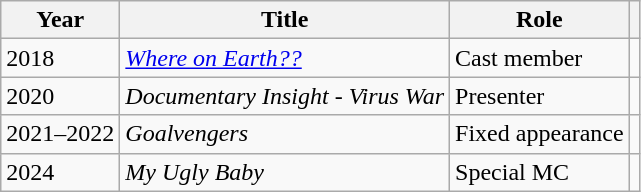<table class="wikitable">
<tr>
<th>Year</th>
<th>Title</th>
<th>Role</th>
<th class="unsortable"></th>
</tr>
<tr>
<td>2018</td>
<td><em><a href='#'>Where on Earth??</a></em></td>
<td>Cast member</td>
<td></td>
</tr>
<tr>
<td>2020</td>
<td><em>Documentary Insight - Virus War</em></td>
<td>Presenter</td>
<td></td>
</tr>
<tr>
<td>2021–2022</td>
<td><em>Goalvengers</em></td>
<td>Fixed appearance</td>
<td></td>
</tr>
<tr>
<td>2024</td>
<td><em>My Ugly Baby</em></td>
<td>Special MC</td>
<td></td>
</tr>
</table>
